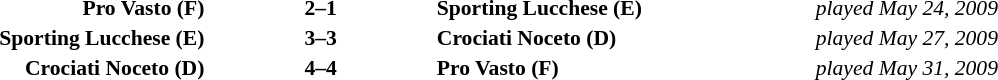<table width="100%" cellspacing="1">
<tr>
<th width="20%"></th>
<th width="12%"></th>
<th width="20%"></th>
<th width="20%"></th>
<th></th>
</tr>
<tr style="font-size:90%;">
<td align="right"><strong>Pro Vasto (F)</strong></td>
<td align="center"><strong>2–1</strong></td>
<td align="left"><strong>Sporting Lucchese (E)</strong></td>
<td align="left"><em>played May 24, 2009</em></td>
</tr>
<tr style="font-size:90%;">
<td align="right"><strong>Sporting Lucchese (E)</strong></td>
<td align="center"><strong>3–3</strong></td>
<td align="left"><strong>Crociati Noceto (D)</strong></td>
<td align="left"><em>played May 27, 2009</em></td>
</tr>
<tr style="font-size:90%;">
<td align="right"><strong>Crociati Noceto (D)</strong></td>
<td align="center"><strong>4–4</strong></td>
<td align="left"><strong>Pro Vasto (F)</strong></td>
<td align="left"><em>played May 31, 2009</em></td>
</tr>
</table>
